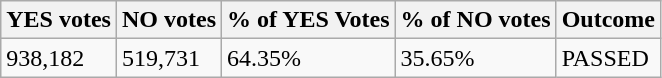<table class="wikitable">
<tr>
<th>YES votes</th>
<th>NO votes</th>
<th>% of YES Votes</th>
<th>% of NO votes</th>
<th>Outcome</th>
</tr>
<tr>
<td>938,182</td>
<td>519,731</td>
<td>64.35%</td>
<td>35.65%</td>
<td>PASSED</td>
</tr>
</table>
